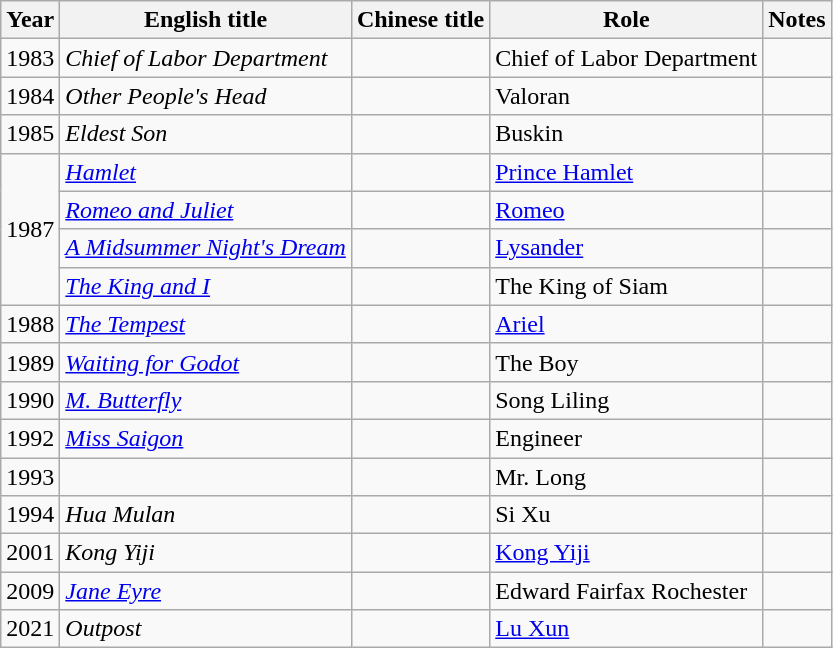<table class="wikitable">
<tr>
<th>Year</th>
<th>English title</th>
<th>Chinese title</th>
<th>Role</th>
<th>Notes</th>
</tr>
<tr>
<td>1983</td>
<td><em>Chief of Labor Department</em></td>
<td></td>
<td>Chief of Labor Department</td>
<td></td>
</tr>
<tr>
<td>1984</td>
<td><em>Other People's Head</em></td>
<td></td>
<td>Valoran</td>
<td></td>
</tr>
<tr>
<td>1985</td>
<td><em>Eldest Son</em></td>
<td></td>
<td>Buskin</td>
<td></td>
</tr>
<tr>
<td rowspan="4">1987</td>
<td><em><a href='#'>Hamlet</a></em></td>
<td></td>
<td><a href='#'>Prince Hamlet</a></td>
<td></td>
</tr>
<tr>
<td><em><a href='#'>Romeo and Juliet</a></em></td>
<td></td>
<td><a href='#'>Romeo</a></td>
<td></td>
</tr>
<tr>
<td><em><a href='#'>A Midsummer Night's Dream</a></em></td>
<td></td>
<td><a href='#'>Lysander</a></td>
<td></td>
</tr>
<tr>
<td><em><a href='#'>The King and I</a></em></td>
<td></td>
<td>The King of Siam</td>
<td></td>
</tr>
<tr>
<td>1988</td>
<td><em><a href='#'>The Tempest</a></em></td>
<td></td>
<td><a href='#'>Ariel</a></td>
<td></td>
</tr>
<tr>
<td>1989</td>
<td><em><a href='#'>Waiting for Godot</a></em></td>
<td></td>
<td>The Boy</td>
<td></td>
</tr>
<tr>
<td>1990</td>
<td><em><a href='#'>M. Butterfly</a></em></td>
<td></td>
<td>Song Liling</td>
<td></td>
</tr>
<tr>
<td>1992</td>
<td><em><a href='#'>Miss Saigon</a></em></td>
<td></td>
<td>Engineer</td>
<td></td>
</tr>
<tr>
<td>1993</td>
<td></td>
<td></td>
<td>Mr. Long</td>
<td></td>
</tr>
<tr>
<td>1994</td>
<td><em>Hua Mulan</em></td>
<td></td>
<td>Si Xu</td>
<td></td>
</tr>
<tr>
<td>2001</td>
<td><em>Kong Yiji</em></td>
<td></td>
<td><a href='#'>Kong Yiji</a></td>
<td></td>
</tr>
<tr>
<td>2009</td>
<td><em><a href='#'>Jane Eyre</a></em></td>
<td></td>
<td>Edward Fairfax Rochester</td>
<td></td>
</tr>
<tr>
<td>2021</td>
<td><em>Outpost</em></td>
<td></td>
<td><a href='#'>Lu Xun</a></td>
<td></td>
</tr>
</table>
